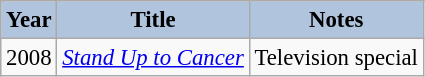<table class="wikitable" style="font-size:95%;">
<tr>
<th style="background:#B0C4DE;">Year</th>
<th style="background:#B0C4DE;">Title</th>
<th style="background:#B0C4DE;">Notes</th>
</tr>
<tr>
<td>2008</td>
<td><em><a href='#'>Stand Up to Cancer</a></em></td>
<td>Television special</td>
</tr>
</table>
